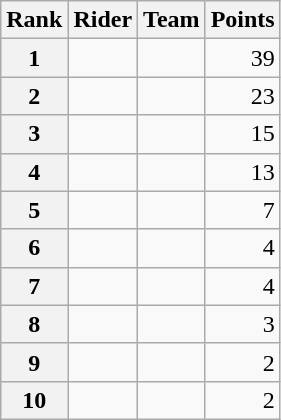<table class="wikitable" margin-bottom:0;">
<tr>
<th scope="col">Rank</th>
<th scope="col">Rider</th>
<th scope="col">Team</th>
<th scope="col">Points</th>
</tr>
<tr>
<th scope="row">1</th>
<td> </td>
<td></td>
<td align="right">39</td>
</tr>
<tr>
<th scope="row">2</th>
<td></td>
<td></td>
<td align="right">23</td>
</tr>
<tr>
<th scope="row">3</th>
<td></td>
<td></td>
<td align="right">15</td>
</tr>
<tr>
<th scope="row">4</th>
<td></td>
<td></td>
<td align="right">13</td>
</tr>
<tr>
<th scope="row">5</th>
<td></td>
<td></td>
<td align="right">7</td>
</tr>
<tr>
<th scope="row">6</th>
<td></td>
<td></td>
<td align="right">4</td>
</tr>
<tr>
<th scope="row">7</th>
<td></td>
<td></td>
<td align="right">4</td>
</tr>
<tr>
<th scope="row">8</th>
<td></td>
<td></td>
<td align="right">3</td>
</tr>
<tr>
<th scope="row">9</th>
<td></td>
<td></td>
<td align="right">2</td>
</tr>
<tr>
<th scope="row">10</th>
<td></td>
<td></td>
<td align="right">2</td>
</tr>
</table>
